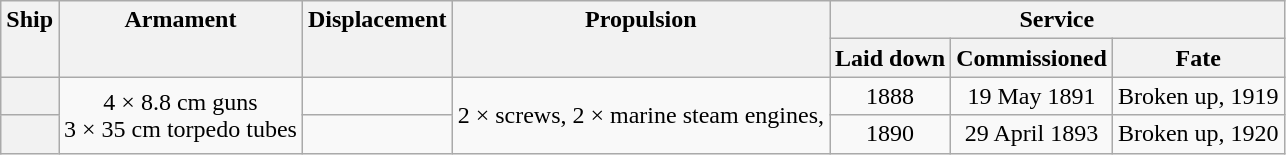<table class="wikitable plainrowheaders" style="text-align: center;">
<tr valign="top">
<th scope="col" rowspan="2">Ship</th>
<th scope="col" rowspan="2">Armament</th>
<th scope="col" rowspan="2">Displacement</th>
<th scope="col" rowspan="2">Propulsion</th>
<th scope="col" colspan="3">Service</th>
</tr>
<tr valign="top">
<th scope="col">Laid down</th>
<th scope="col">Commissioned</th>
<th scope="col">Fate</th>
</tr>
<tr valign="center">
<th scope="row"></th>
<td rowspan="2">4 × 8.8 cm guns<br>3 × 35 cm torpedo tubes</td>
<td></td>
<td rowspan="2">2 × screws, 2 × marine steam engines, </td>
<td>1888</td>
<td>19 May 1891</td>
<td>Broken up, 1919</td>
</tr>
<tr valign="center">
<th scope="row"></th>
<td></td>
<td>1890</td>
<td>29 April 1893</td>
<td>Broken up, 1920</td>
</tr>
</table>
